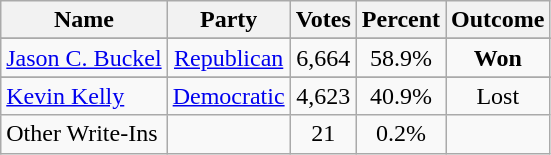<table class=wikitable style="text-align:center">
<tr>
<th>Name</th>
<th>Party</th>
<th>Votes</th>
<th>Percent</th>
<th>Outcome</th>
</tr>
<tr>
</tr>
<tr>
<td align=left><a href='#'>Jason C. Buckel</a></td>
<td><a href='#'>Republican</a></td>
<td>6,664</td>
<td>58.9%</td>
<td><strong>Won</strong></td>
</tr>
<tr>
</tr>
<tr>
<td align=left><a href='#'>Kevin Kelly</a></td>
<td><a href='#'>Democratic</a></td>
<td>4,623</td>
<td>40.9%</td>
<td>Lost</td>
</tr>
<tr>
<td align=left>Other Write-Ins</td>
<td></td>
<td>21</td>
<td>0.2%</td>
<td></td>
</tr>
</table>
